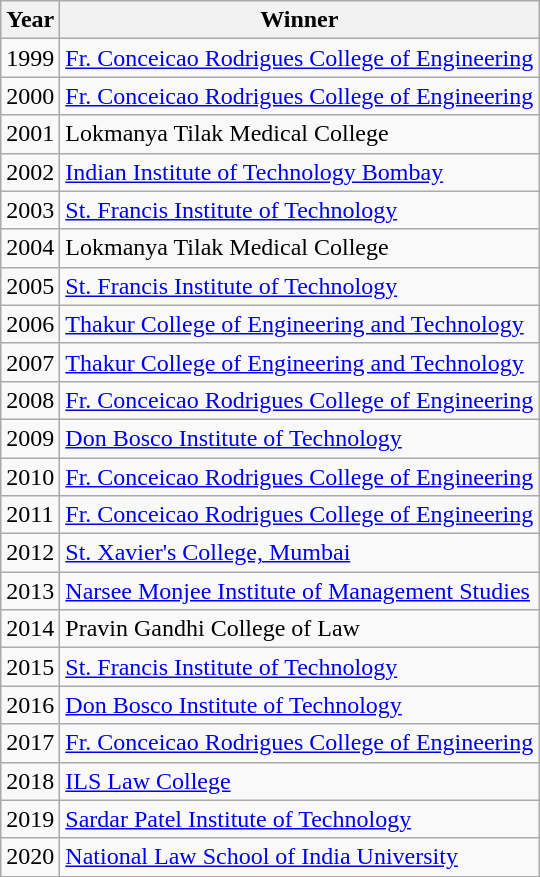<table class="wikitable">
<tr>
<th><strong>Year</strong></th>
<th><strong>Winner</strong></th>
</tr>
<tr>
<td>1999</td>
<td><a href='#'>Fr. Conceicao Rodrigues College of Engineering</a></td>
</tr>
<tr>
<td>2000</td>
<td><a href='#'>Fr. Conceicao Rodrigues College of Engineering</a></td>
</tr>
<tr>
<td>2001</td>
<td>Lokmanya Tilak Medical College</td>
</tr>
<tr>
<td>2002</td>
<td><a href='#'>Indian Institute of Technology Bombay</a></td>
</tr>
<tr>
<td>2003</td>
<td><a href='#'>St. Francis Institute of Technology</a></td>
</tr>
<tr>
<td>2004</td>
<td>Lokmanya Tilak Medical College</td>
</tr>
<tr>
<td>2005</td>
<td><a href='#'>St. Francis Institute of Technology</a></td>
</tr>
<tr>
<td>2006</td>
<td><a href='#'>Thakur College of Engineering and Technology</a></td>
</tr>
<tr>
<td>2007</td>
<td><a href='#'>Thakur College of Engineering and Technology</a></td>
</tr>
<tr>
<td>2008</td>
<td><a href='#'>Fr. Conceicao Rodrigues College of Engineering</a></td>
</tr>
<tr>
<td>2009</td>
<td><a href='#'>Don Bosco Institute of Technology</a></td>
</tr>
<tr>
<td>2010</td>
<td><a href='#'>Fr. Conceicao Rodrigues College of Engineering</a></td>
</tr>
<tr>
<td>2011</td>
<td><a href='#'>Fr. Conceicao Rodrigues College of Engineering</a></td>
</tr>
<tr>
<td>2012</td>
<td><a href='#'>St. Xavier's College, Mumbai</a></td>
</tr>
<tr>
<td>2013</td>
<td><a href='#'>Narsee Monjee Institute of Management Studies</a></td>
</tr>
<tr>
<td>2014</td>
<td>Pravin Gandhi College of Law</td>
</tr>
<tr>
<td>2015</td>
<td><a href='#'>St. Francis Institute of Technology</a></td>
</tr>
<tr>
<td>2016</td>
<td><a href='#'>Don Bosco Institute of Technology</a></td>
</tr>
<tr>
<td>2017</td>
<td><a href='#'>Fr. Conceicao Rodrigues College of Engineering</a></td>
</tr>
<tr>
<td>2018</td>
<td><a href='#'>ILS Law College</a></td>
</tr>
<tr>
<td>2019</td>
<td><a href='#'>Sardar Patel Institute of Technology</a></td>
</tr>
<tr>
<td>2020</td>
<td><a href='#'>National Law School of India University</a></td>
</tr>
</table>
